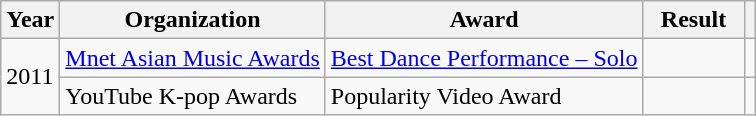<table class="wikitable plainrowheaders">
<tr>
<th scope="col">Year</th>
<th scope="col">Organization</th>
<th scope="col">Award</th>
<th scope="col" width="60">Result</th>
<th class="unsortable"></th>
</tr>
<tr>
<td rowspan="2">2011</td>
<td><a href='#'>Mnet Asian Music Awards</a></td>
<td><a href='#'>Best Dance Performance – Solo</a></td>
<td></td>
<td style="text-align:center"></td>
</tr>
<tr>
<td>YouTube K-pop Awards</td>
<td>Popularity Video Award</td>
<td></td>
<td style="text-align:center"></td>
</tr>
</table>
